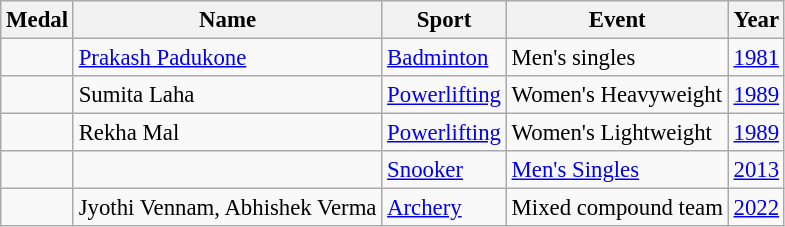<table class="wikitable sortable"  style="font-size:95%">
<tr>
<th>Medal</th>
<th>Name</th>
<th>Sport</th>
<th>Event</th>
<th>Year</th>
</tr>
<tr>
<td></td>
<td><a href='#'>Prakash Padukone</a></td>
<td><a href='#'>Badminton</a></td>
<td>Men's singles</td>
<td><a href='#'>1981</a></td>
</tr>
<tr>
<td></td>
<td>Sumita Laha</td>
<td><a href='#'>Powerlifting</a></td>
<td>Women's Heavyweight</td>
<td><a href='#'>1989</a></td>
</tr>
<tr>
<td></td>
<td>Rekha Mal</td>
<td><a href='#'>Powerlifting</a></td>
<td>Women's Lightweight</td>
<td><a href='#'>1989</a></td>
</tr>
<tr>
<td></td>
<td></td>
<td><a href='#'>Snooker</a></td>
<td><a href='#'>Men's Singles</a></td>
<td><a href='#'>2013</a></td>
</tr>
<tr>
<td></td>
<td>Jyothi Vennam, Abhishek Verma</td>
<td><a href='#'>Archery</a></td>
<td>Mixed compound team</td>
<td><a href='#'>2022</a></td>
</tr>
</table>
